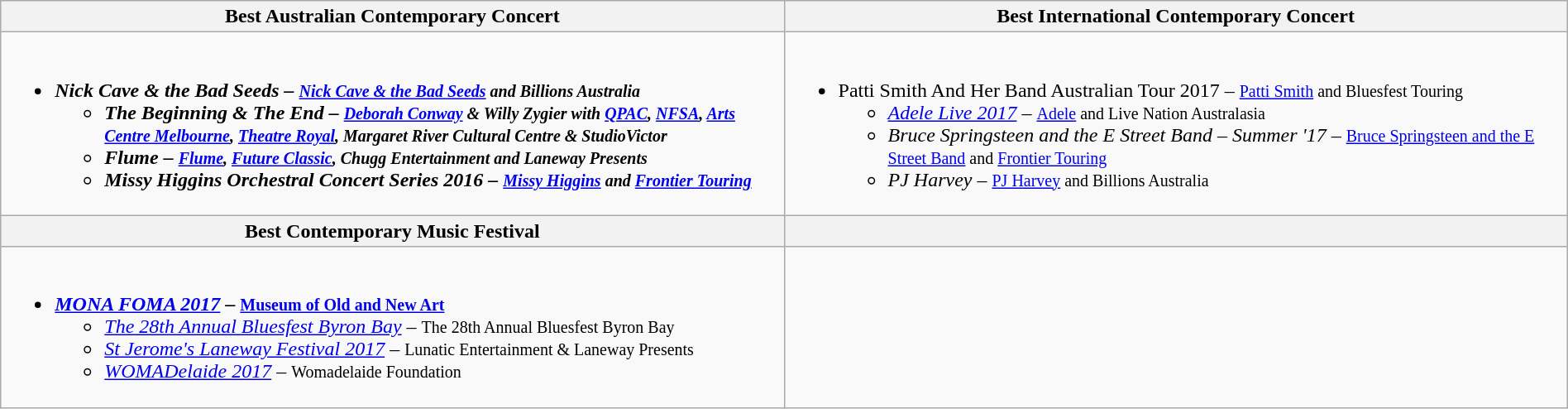<table class="wikitable" style="width:100%;">
<tr>
<th style="width:50%;">Best Australian Contemporary Concert</th>
<th style="width:50%;">Best International Contemporary Concert</th>
</tr>
<tr>
<td valign="top"><br><ul><li><strong><em>Nick Cave & the Bad Seeds<em> – <small><a href='#'>Nick Cave & the Bad Seeds</a> and Billions Australia</small><strong><ul><li></em>The Beginning & The End<em> – <small><a href='#'>Deborah Conway</a> & Willy Zygier with <a href='#'>QPAC</a>, <a href='#'>NFSA</a>, <a href='#'>Arts Centre Melbourne</a>, <a href='#'>Theatre Royal</a>, Margaret River Cultural Centre & StudioVictor</small></li><li></em>Flume<em> – <small><a href='#'>Flume</a>, <a href='#'>Future Classic</a>, Chugg Entertainment and Laneway Presents</small></li><li></em>Missy Higgins Orchestral Concert Series 2016<em> – <small><a href='#'>Missy Higgins</a> and <a href='#'>Frontier Touring</a></small></li></ul></li></ul></td>
<td valign="top"><br><ul><li></em></strong>Patti Smith And Her Band Australian Tour 2017</em> – <small><a href='#'>Patti Smith</a> and Bluesfest Touring</small></strong><ul><li><a href='#'><em>Adele Live 2017</em></a> – <small><a href='#'>Adele</a> and Live Nation Australasia</small></li><li><em>Bruce Springsteen and the E Street Band – Summer '17</em> – <small><a href='#'>Bruce Springsteen and the E Street Band</a> and <a href='#'>Frontier Touring</a></small></li><li><em>PJ Harvey</em> – <small><a href='#'>PJ Harvey</a> and Billions Australia</small></li></ul></li></ul></td>
</tr>
<tr>
<th style="width:50%;">Best Contemporary Music Festival</th>
<th style="width:50%;"></th>
</tr>
<tr>
<td valign="top"><br><ul><li><strong><a href='#'><em>MONA FOMA 2017</em></a> – <small><a href='#'>Museum of Old and New Art</a></small></strong><ul><li><a href='#'><em>The 28th Annual Bluesfest Byron Bay</em></a> – <small>The 28th Annual Bluesfest Byron Bay</small></li><li><a href='#'><em>St Jerome's Laneway Festival 2017</em></a> – <small>Lunatic Entertainment & Laneway Presents</small></li><li><a href='#'><em>WOMADelaide 2017</em></a> – <small>Womadelaide Foundation</small></li></ul></li></ul></td>
</tr>
</table>
